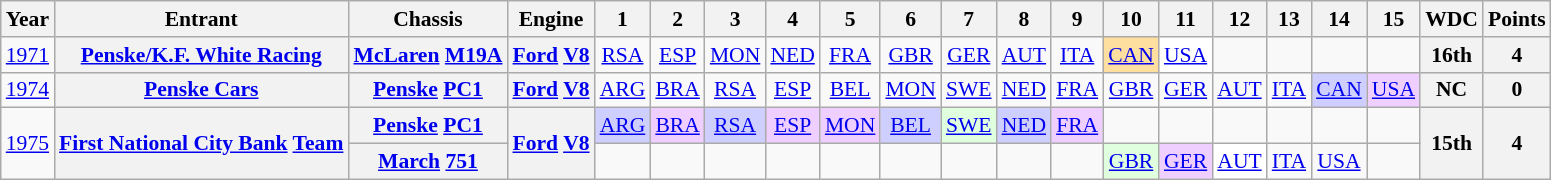<table class="wikitable" style="text-align:center; font-size:90%">
<tr>
<th>Year</th>
<th>Entrant</th>
<th>Chassis</th>
<th>Engine</th>
<th>1</th>
<th>2</th>
<th>3</th>
<th>4</th>
<th>5</th>
<th>6</th>
<th>7</th>
<th>8</th>
<th>9</th>
<th>10</th>
<th>11</th>
<th>12</th>
<th>13</th>
<th>14</th>
<th>15</th>
<th>WDC</th>
<th>Points</th>
</tr>
<tr>
<td><a href='#'>1971</a></td>
<th><a href='#'>Penske/K.F. White Racing</a></th>
<th><a href='#'>McLaren</a> <a href='#'>M19A</a></th>
<th><a href='#'>Ford</a> <a href='#'>V8</a></th>
<td><a href='#'>RSA</a></td>
<td><a href='#'>ESP</a></td>
<td><a href='#'>MON</a></td>
<td><a href='#'>NED</a></td>
<td><a href='#'>FRA</a></td>
<td><a href='#'>GBR</a></td>
<td><a href='#'>GER</a></td>
<td><a href='#'>AUT</a></td>
<td><a href='#'>ITA</a></td>
<td style="background:#FFDF9F;"><a href='#'>CAN</a><br></td>
<td style="background:#ffffff;"><a href='#'>USA</a><br></td>
<td></td>
<td></td>
<td></td>
<td></td>
<th>16th</th>
<th>4</th>
</tr>
<tr>
<td><a href='#'>1974</a></td>
<th><a href='#'>Penske Cars</a></th>
<th><a href='#'>Penske</a> <a href='#'>PC1</a></th>
<th><a href='#'>Ford</a> <a href='#'>V8</a></th>
<td><a href='#'>ARG</a></td>
<td><a href='#'>BRA</a></td>
<td><a href='#'>RSA</a></td>
<td><a href='#'>ESP</a></td>
<td><a href='#'>BEL</a></td>
<td><a href='#'>MON</a></td>
<td><a href='#'>SWE</a></td>
<td><a href='#'>NED</a></td>
<td><a href='#'>FRA</a></td>
<td><a href='#'>GBR</a></td>
<td><a href='#'>GER</a></td>
<td><a href='#'>AUT</a></td>
<td><a href='#'>ITA</a></td>
<td style="background:#CFCFFF;"><a href='#'>CAN</a><br></td>
<td style="background:#EFCFFF;"><a href='#'>USA</a><br></td>
<th>NC</th>
<th>0</th>
</tr>
<tr>
<td rowspan=2><a href='#'>1975</a></td>
<th rowspan=2><a href='#'>First National City Bank</a> <a href='#'>Team</a></th>
<th><a href='#'>Penske</a> <a href='#'>PC1</a></th>
<th rowspan=2><a href='#'>Ford</a> <a href='#'>V8</a></th>
<td style="background:#CFCFFF;"><a href='#'>ARG</a><br></td>
<td style="background:#EFCFFF;"><a href='#'>BRA</a><br></td>
<td style="background:#CFCFFF;"><a href='#'>RSA</a><br></td>
<td style="background:#EFCFFF;"><a href='#'>ESP</a><br></td>
<td style="background:#EFCFFF;"><a href='#'>MON</a><br></td>
<td style="background:#CFCFFF;"><a href='#'>BEL</a><br></td>
<td style="background:#DFFFDF;"><a href='#'>SWE</a><br></td>
<td style="background:#CFCFFF;"><a href='#'>NED</a><br></td>
<td style="background:#EFCFFF;"><a href='#'>FRA</a><br></td>
<td></td>
<td></td>
<td></td>
<td></td>
<td></td>
<td></td>
<th rowspan=2>15th</th>
<th rowspan=2>4</th>
</tr>
<tr>
<th><a href='#'>March</a> <a href='#'>751</a></th>
<td></td>
<td></td>
<td></td>
<td></td>
<td></td>
<td></td>
<td></td>
<td></td>
<td></td>
<td style="background:#DFFFDF;"><a href='#'>GBR</a><br></td>
<td style="background:#EFCFFF;"><a href='#'>GER</a><br></td>
<td style="background:#ffffff;"><a href='#'>AUT</a><br></td>
<td><a href='#'>ITA</a></td>
<td><a href='#'>USA</a></td>
<td></td>
</tr>
</table>
